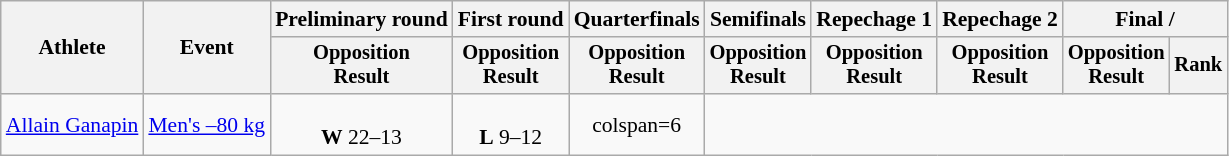<table class="wikitable" style="font-size:90%;">
<tr>
<th rowspan=2>Athlete</th>
<th rowspan=2>Event</th>
<th>Preliminary round</th>
<th>First round</th>
<th>Quarterfinals</th>
<th>Semifinals</th>
<th>Repechage 1</th>
<th>Repechage 2</th>
<th colspan=2>Final / </th>
</tr>
<tr style="font-size:95%">
<th>Opposition<br>Result</th>
<th>Opposition<br>Result</th>
<th>Opposition<br>Result</th>
<th>Opposition<br>Result</th>
<th>Opposition<br>Result</th>
<th>Opposition<br>Result</th>
<th>Opposition<br>Result</th>
<th>Rank</th>
</tr>
<tr align=center>
<td align=left><a href='#'>Allain Ganapin</a></td>
<td align=left><a href='#'>Men's –80 kg</a></td>
<td><br><strong>W</strong> 22–13</td>
<td><br><strong>L</strong> 9–12</td>
<td>colspan=6 </td>
</tr>
</table>
